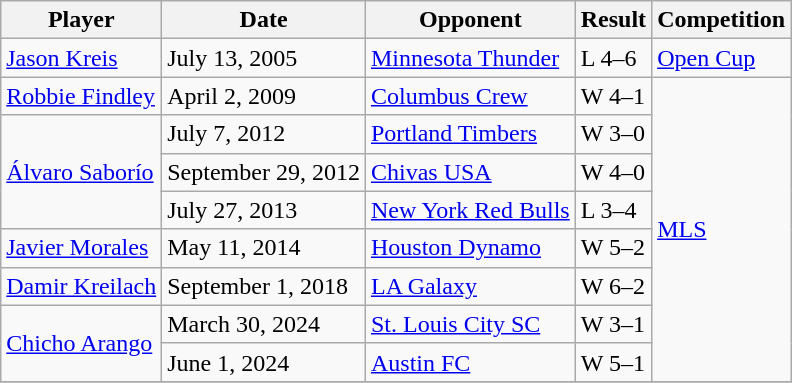<table class="wikitable sortable">
<tr>
<th>Player</th>
<th>Date</th>
<th>Opponent</th>
<th>Result</th>
<th>Competition</th>
</tr>
<tr>
<td> <a href='#'>Jason Kreis</a></td>
<td>July 13, 2005</td>
<td><a href='#'>Minnesota Thunder</a></td>
<td>L 4–6</td>
<td><a href='#'>Open Cup</a></td>
</tr>
<tr>
<td> <a href='#'>Robbie Findley</a></td>
<td>April 2, 2009</td>
<td><a href='#'>Columbus Crew</a></td>
<td>W 4–1</td>
<td rowspan="8"><a href='#'>MLS</a></td>
</tr>
<tr>
<td rowspan="3"> <a href='#'>Álvaro Saborío</a></td>
<td>July 7, 2012</td>
<td><a href='#'>Portland Timbers</a></td>
<td>W 3–0</td>
</tr>
<tr>
<td>September 29, 2012</td>
<td><a href='#'>Chivas USA</a></td>
<td>W 4–0</td>
</tr>
<tr>
<td>July 27, 2013</td>
<td><a href='#'>New York Red Bulls</a></td>
<td>L 3–4</td>
</tr>
<tr>
<td> <a href='#'>Javier Morales</a></td>
<td>May 11, 2014</td>
<td><a href='#'>Houston Dynamo</a></td>
<td>W 5–2</td>
</tr>
<tr>
<td> <a href='#'>Damir Kreilach</a></td>
<td>September 1, 2018</td>
<td><a href='#'>LA Galaxy</a></td>
<td>W 6–2</td>
</tr>
<tr>
<td rowspan="2"> <a href='#'>Chicho Arango</a></td>
<td>March 30, 2024</td>
<td><a href='#'>St. Louis City SC</a></td>
<td>W 3–1</td>
</tr>
<tr>
<td>June 1, 2024</td>
<td><a href='#'>Austin FC</a></td>
<td>W 5–1</td>
</tr>
<tr>
</tr>
</table>
